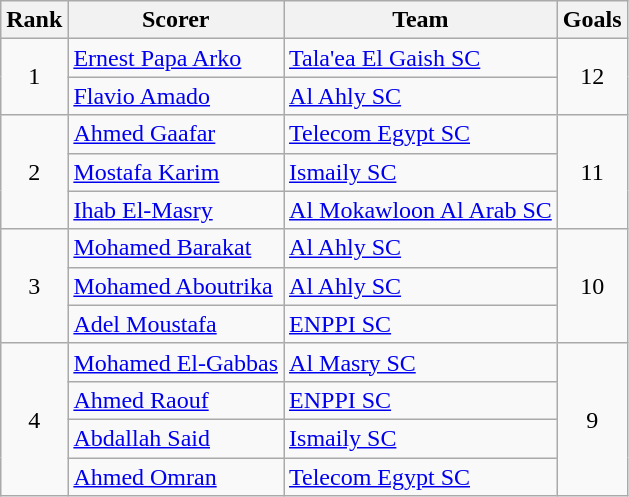<table class="wikitable">
<tr>
<th>Rank</th>
<th>Scorer</th>
<th>Team</th>
<th>Goals</th>
</tr>
<tr>
<td rowspan=2 align=center>1</td>
<td> <a href='#'>Ernest Papa Arko</a></td>
<td><a href='#'>Tala'ea El Gaish SC</a></td>
<td rowspan=2 align=center>12</td>
</tr>
<tr>
<td> <a href='#'>Flavio Amado</a></td>
<td><a href='#'>Al Ahly SC</a></td>
</tr>
<tr>
<td rowspan=3 align=center>2</td>
<td> <a href='#'>Ahmed Gaafar</a></td>
<td><a href='#'>Telecom Egypt SC</a></td>
<td rowspan=3 align=center>11</td>
</tr>
<tr>
<td> <a href='#'>Mostafa Karim</a></td>
<td><a href='#'>Ismaily SC</a></td>
</tr>
<tr>
<td> <a href='#'>Ihab El-Masry</a></td>
<td><a href='#'>Al Mokawloon Al Arab SC</a></td>
</tr>
<tr>
<td rowspan=3 align=center>3</td>
<td> <a href='#'>Mohamed Barakat</a></td>
<td><a href='#'>Al Ahly SC</a></td>
<td rowspan=3 align=center>10</td>
</tr>
<tr>
<td> <a href='#'>Mohamed Aboutrika</a></td>
<td><a href='#'>Al Ahly SC</a></td>
</tr>
<tr>
<td> <a href='#'>Adel Moustafa</a></td>
<td><a href='#'>ENPPI SC</a></td>
</tr>
<tr>
<td rowspan=4 align=center>4</td>
<td> <a href='#'>Mohamed El-Gabbas</a></td>
<td><a href='#'>Al Masry SC</a></td>
<td rowspan=4 align=center>9</td>
</tr>
<tr>
<td> <a href='#'>Ahmed Raouf</a></td>
<td><a href='#'>ENPPI SC</a></td>
</tr>
<tr>
<td> <a href='#'>Abdallah Said</a></td>
<td><a href='#'>Ismaily SC</a></td>
</tr>
<tr>
<td> <a href='#'>Ahmed Omran</a></td>
<td><a href='#'>Telecom Egypt SC</a></td>
</tr>
</table>
